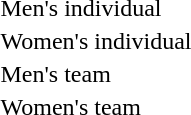<table>
<tr>
<td>Men's individual</td>
<td></td>
<td></td>
<td></td>
</tr>
<tr>
<td>Women's individual</td>
<td></td>
<td></td>
<td></td>
</tr>
<tr>
<td>Men's team</td>
<td></td>
<td></td>
<td></td>
</tr>
<tr>
<td>Women's team</td>
<td></td>
<td></td>
<td></td>
</tr>
<tr>
</tr>
</table>
